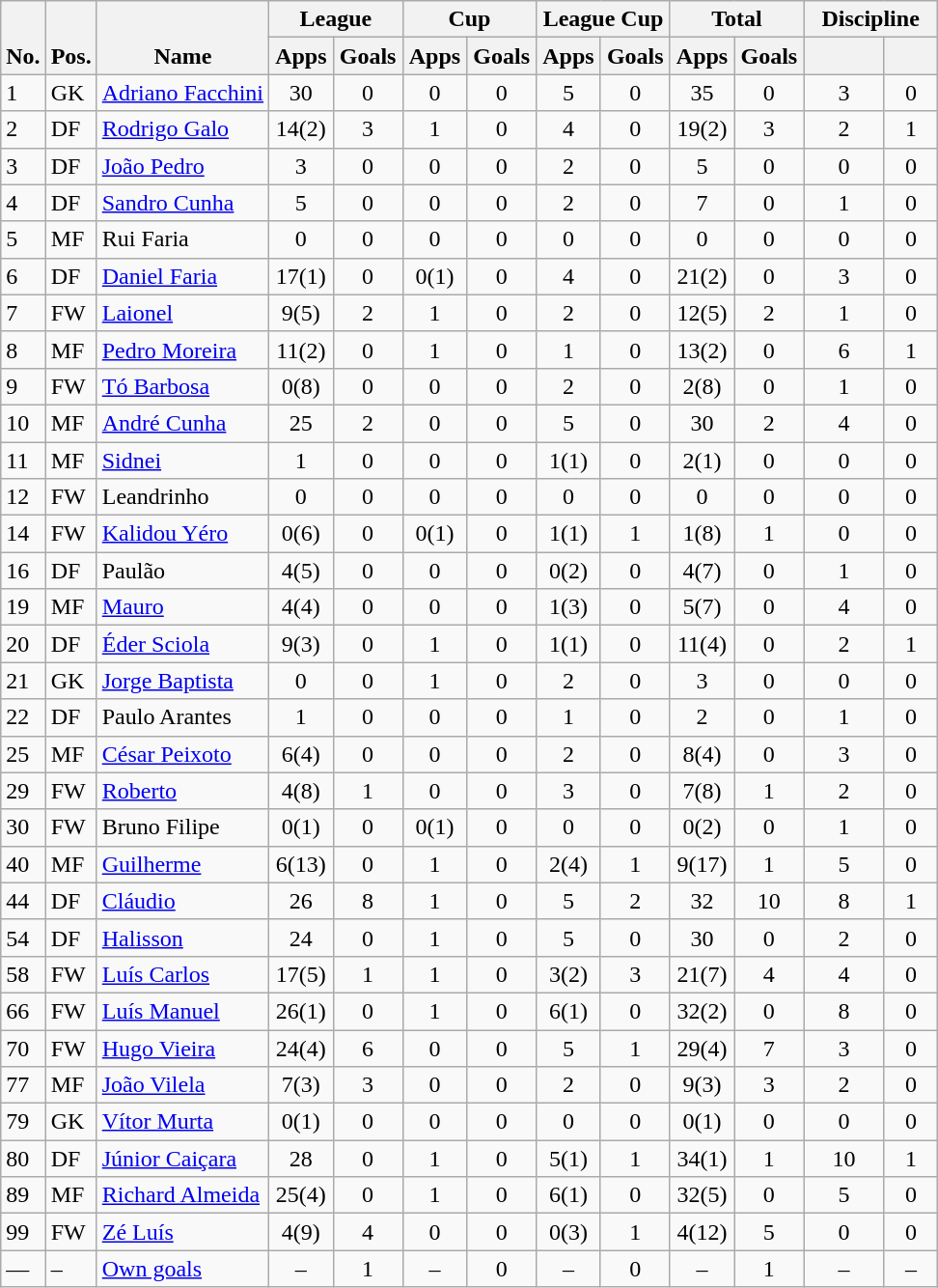<table class="wikitable" style="text-align:center">
<tr>
<th rowspan="2" valign="bottom">No.</th>
<th rowspan="2" valign="bottom">Pos.</th>
<th rowspan="2" valign="bottom">Name</th>
<th colspan="2" width="85">League</th>
<th colspan="2" width="85">Cup</th>
<th colspan="2" width="85">League Cup</th>
<th colspan="2" width="85">Total</th>
<th colspan="2" width="85">Discipline</th>
</tr>
<tr>
<th>Apps</th>
<th>Goals</th>
<th>Apps</th>
<th>Goals</th>
<th>Apps</th>
<th>Goals</th>
<th>Apps</th>
<th>Goals</th>
<th></th>
<th></th>
</tr>
<tr>
<td align=left>1</td>
<td align=left>GK</td>
<td align=left> <a href='#'>Adriano Facchini</a></td>
<td>30</td>
<td>0</td>
<td>0</td>
<td>0</td>
<td>5</td>
<td>0</td>
<td>35</td>
<td>0</td>
<td>3</td>
<td>0</td>
</tr>
<tr>
<td align=left>2</td>
<td align=left>DF</td>
<td align=left> <a href='#'>Rodrigo Galo</a></td>
<td>14(2)</td>
<td>3</td>
<td>1</td>
<td>0</td>
<td>4</td>
<td>0</td>
<td>19(2)</td>
<td>3</td>
<td>2</td>
<td>1</td>
</tr>
<tr>
<td align=left>3</td>
<td align=left>DF</td>
<td align=left> <a href='#'>João Pedro</a></td>
<td>3</td>
<td>0</td>
<td>0</td>
<td>0</td>
<td>2</td>
<td>0</td>
<td>5</td>
<td>0</td>
<td>0</td>
<td>0</td>
</tr>
<tr>
<td align=left>4</td>
<td align=left>DF</td>
<td align=left> <a href='#'>Sandro Cunha</a></td>
<td>5</td>
<td>0</td>
<td>0</td>
<td>0</td>
<td>2</td>
<td>0</td>
<td>7</td>
<td>0</td>
<td>1</td>
<td>0</td>
</tr>
<tr>
<td align=left>5</td>
<td align=left>MF</td>
<td align=left> Rui Faria</td>
<td>0</td>
<td>0</td>
<td>0</td>
<td>0</td>
<td>0</td>
<td>0</td>
<td>0</td>
<td>0</td>
<td>0</td>
<td>0</td>
</tr>
<tr>
<td align=left>6</td>
<td align=left>DF</td>
<td align=left> <a href='#'>Daniel Faria</a></td>
<td>17(1)</td>
<td>0</td>
<td>0(1)</td>
<td>0</td>
<td>4</td>
<td>0</td>
<td>21(2)</td>
<td>0</td>
<td>3</td>
<td>0</td>
</tr>
<tr>
<td align=left>7</td>
<td align=left>FW</td>
<td align=left> <a href='#'>Laionel</a></td>
<td>9(5)</td>
<td>2</td>
<td>1</td>
<td>0</td>
<td>2</td>
<td>0</td>
<td>12(5)</td>
<td>2</td>
<td>1</td>
<td>0</td>
</tr>
<tr>
<td align=left>8</td>
<td align=left>MF</td>
<td align=left> <a href='#'>Pedro Moreira</a></td>
<td>11(2)</td>
<td>0</td>
<td>1</td>
<td>0</td>
<td>1</td>
<td>0</td>
<td>13(2)</td>
<td>0</td>
<td>6</td>
<td>1</td>
</tr>
<tr>
<td align=left>9</td>
<td align=left>FW</td>
<td align=left> <a href='#'>Tó Barbosa</a></td>
<td>0(8)</td>
<td>0</td>
<td>0</td>
<td>0</td>
<td>2</td>
<td>0</td>
<td>2(8)</td>
<td>0</td>
<td>1</td>
<td>0</td>
</tr>
<tr>
<td align=left>10</td>
<td align=left>MF</td>
<td align=left> <a href='#'>André Cunha</a></td>
<td>25</td>
<td>2</td>
<td>0</td>
<td>0</td>
<td>5</td>
<td>0</td>
<td>30</td>
<td>2</td>
<td>4</td>
<td>0</td>
</tr>
<tr>
<td align=left>11</td>
<td align=left>MF</td>
<td align=left> <a href='#'>Sidnei</a></td>
<td>1</td>
<td>0</td>
<td>0</td>
<td>0</td>
<td>1(1)</td>
<td>0</td>
<td>2(1)</td>
<td>0</td>
<td>0</td>
<td>0</td>
</tr>
<tr>
<td align=left>12</td>
<td align=left>FW</td>
<td align=left> Leandrinho</td>
<td>0</td>
<td>0</td>
<td>0</td>
<td>0</td>
<td>0</td>
<td>0</td>
<td>0</td>
<td>0</td>
<td>0</td>
<td>0</td>
</tr>
<tr>
<td align=left>14</td>
<td align=left>FW</td>
<td align=left> <a href='#'>Kalidou Yéro</a></td>
<td>0(6)</td>
<td>0</td>
<td>0(1)</td>
<td>0</td>
<td>1(1)</td>
<td>1</td>
<td>1(8)</td>
<td>1</td>
<td>0</td>
<td>0</td>
</tr>
<tr>
<td align=left>16</td>
<td align=left>DF</td>
<td align=left> Paulão</td>
<td>4(5)</td>
<td>0</td>
<td>0</td>
<td>0</td>
<td>0(2)</td>
<td>0</td>
<td>4(7)</td>
<td>0</td>
<td>1</td>
<td>0</td>
</tr>
<tr>
<td align=left>19</td>
<td align=left>MF</td>
<td align=left> <a href='#'>Mauro</a></td>
<td>4(4)</td>
<td>0</td>
<td>0</td>
<td>0</td>
<td>1(3)</td>
<td>0</td>
<td>5(7)</td>
<td>0</td>
<td>4</td>
<td>0</td>
</tr>
<tr>
<td align=left>20</td>
<td align=left>DF</td>
<td align=left> <a href='#'>Éder Sciola</a></td>
<td>9(3)</td>
<td>0</td>
<td>1</td>
<td>0</td>
<td>1(1)</td>
<td>0</td>
<td>11(4)</td>
<td>0</td>
<td>2</td>
<td>1</td>
</tr>
<tr>
<td align=left>21</td>
<td align=left>GK</td>
<td align=left> <a href='#'>Jorge Baptista</a></td>
<td>0</td>
<td>0</td>
<td>1</td>
<td>0</td>
<td>2</td>
<td>0</td>
<td>3</td>
<td>0</td>
<td>0</td>
<td>0</td>
</tr>
<tr>
<td align=left>22</td>
<td align=left>DF</td>
<td align=left> Paulo Arantes</td>
<td>1</td>
<td>0</td>
<td>0</td>
<td>0</td>
<td>1</td>
<td>0</td>
<td>2</td>
<td>0</td>
<td>1</td>
<td>0</td>
</tr>
<tr>
<td align=left>25</td>
<td align=left>MF</td>
<td align=left> <a href='#'>César Peixoto</a></td>
<td>6(4)</td>
<td>0</td>
<td>0</td>
<td>0</td>
<td>2</td>
<td>0</td>
<td>8(4)</td>
<td>0</td>
<td>3</td>
<td>0</td>
</tr>
<tr>
<td align=left>29</td>
<td align=left>FW</td>
<td align=left> <a href='#'>Roberto</a></td>
<td>4(8)</td>
<td>1</td>
<td>0</td>
<td>0</td>
<td>3</td>
<td>0</td>
<td>7(8)</td>
<td>1</td>
<td>2</td>
<td>0</td>
</tr>
<tr>
<td align=left>30</td>
<td align=left>FW</td>
<td align=left> Bruno Filipe</td>
<td>0(1)</td>
<td>0</td>
<td>0(1)</td>
<td>0</td>
<td>0</td>
<td>0</td>
<td>0(2)</td>
<td>0</td>
<td>1</td>
<td>0</td>
</tr>
<tr>
<td align=left>40</td>
<td align=left>MF</td>
<td align=left> <a href='#'>Guilherme</a></td>
<td>6(13)</td>
<td>0</td>
<td>1</td>
<td>0</td>
<td>2(4)</td>
<td>1</td>
<td>9(17)</td>
<td>1</td>
<td>5</td>
<td>0</td>
</tr>
<tr>
<td align=left>44</td>
<td align=left>DF</td>
<td align=left> <a href='#'>Cláudio</a></td>
<td>26</td>
<td>8</td>
<td>1</td>
<td>0</td>
<td>5</td>
<td>2</td>
<td>32</td>
<td>10</td>
<td>8</td>
<td>1</td>
</tr>
<tr>
<td align=left>54</td>
<td align=left>DF</td>
<td align=left> <a href='#'>Halisson</a></td>
<td>24</td>
<td>0</td>
<td>1</td>
<td>0</td>
<td>5</td>
<td>0</td>
<td>30</td>
<td>0</td>
<td>2</td>
<td>0</td>
</tr>
<tr>
<td align=left>58</td>
<td align=left>FW</td>
<td align=left> <a href='#'>Luís Carlos</a></td>
<td>17(5)</td>
<td>1</td>
<td>1</td>
<td>0</td>
<td>3(2)</td>
<td>3</td>
<td>21(7)</td>
<td>4</td>
<td>4</td>
<td>0</td>
</tr>
<tr>
<td align=left>66</td>
<td align=left>FW</td>
<td align=left> <a href='#'>Luís Manuel</a></td>
<td>26(1)</td>
<td>0</td>
<td>1</td>
<td>0</td>
<td>6(1)</td>
<td>0</td>
<td>32(2)</td>
<td>0</td>
<td>8</td>
<td>0</td>
</tr>
<tr>
<td align=left>70</td>
<td align=left>FW</td>
<td align=left> <a href='#'>Hugo Vieira</a></td>
<td>24(4)</td>
<td>6</td>
<td>0</td>
<td>0</td>
<td>5</td>
<td>1</td>
<td>29(4)</td>
<td>7</td>
<td>3</td>
<td>0</td>
</tr>
<tr>
<td align=left>77</td>
<td align=left>MF</td>
<td align=left> <a href='#'>João Vilela</a></td>
<td>7(3)</td>
<td>3</td>
<td>0</td>
<td>0</td>
<td>2</td>
<td>0</td>
<td>9(3)</td>
<td>3</td>
<td>2</td>
<td>0</td>
</tr>
<tr>
<td align=left>79</td>
<td align=left>GK</td>
<td align=left> <a href='#'>Vítor Murta</a></td>
<td>0(1)</td>
<td>0</td>
<td>0</td>
<td>0</td>
<td>0</td>
<td>0</td>
<td>0(1)</td>
<td>0</td>
<td>0</td>
<td>0</td>
</tr>
<tr>
<td align=left>80</td>
<td align=left>DF</td>
<td align=left> <a href='#'>Júnior Caiçara</a></td>
<td>28</td>
<td>0</td>
<td>1</td>
<td>0</td>
<td>5(1)</td>
<td>1</td>
<td>34(1)</td>
<td>1</td>
<td>10</td>
<td>1</td>
</tr>
<tr>
<td align=left>89</td>
<td align=left>MF</td>
<td align=left> <a href='#'>Richard Almeida</a></td>
<td>25(4)</td>
<td>0</td>
<td>1</td>
<td>0</td>
<td>6(1)</td>
<td>0</td>
<td>32(5)</td>
<td>0</td>
<td>5</td>
<td>0</td>
</tr>
<tr>
<td align=left>99</td>
<td align=left>FW</td>
<td align=left> <a href='#'>Zé Luís</a></td>
<td>4(9)</td>
<td>4</td>
<td>0</td>
<td>0</td>
<td>0(3)</td>
<td>1</td>
<td>4(12)</td>
<td>5</td>
<td>0</td>
<td>0</td>
</tr>
<tr>
<td align=left>—</td>
<td align=left>–</td>
<td align=left><a href='#'>Own goals</a></td>
<td>–</td>
<td>1</td>
<td>–</td>
<td>0</td>
<td>–</td>
<td>0</td>
<td>–</td>
<td>1</td>
<td>–</td>
<td>–</td>
</tr>
</table>
